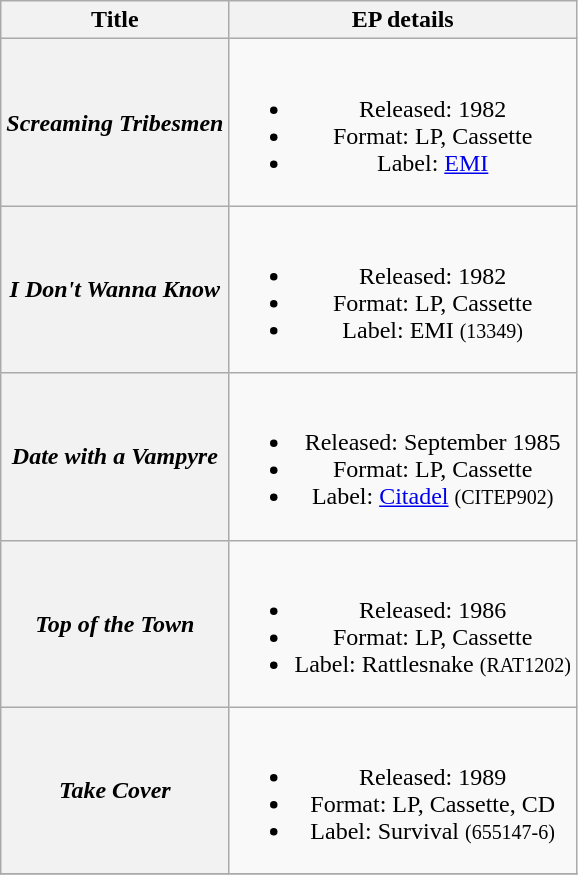<table class="wikitable plainrowheaders" style="text-align:center;" border="1">
<tr>
<th>Title</th>
<th>EP details</th>
</tr>
<tr>
<th scope="row"><em>Screaming Tribesmen</em></th>
<td><br><ul><li>Released: 1982</li><li>Format: LP, Cassette</li><li>Label: <a href='#'>EMI</a></li></ul></td>
</tr>
<tr>
<th scope="row"><em>I Don't Wanna Know</em></th>
<td><br><ul><li>Released: 1982</li><li>Format: LP, Cassette</li><li>Label: EMI <small>(13349)</small></li></ul></td>
</tr>
<tr>
<th scope="row"><em>Date with a Vampyre</em></th>
<td><br><ul><li>Released: September 1985</li><li>Format: LP, Cassette</li><li>Label: <a href='#'>Citadel</a> <small>(CITEP902)</small></li></ul></td>
</tr>
<tr>
<th scope="row"><em>Top of the Town</em></th>
<td><br><ul><li>Released: 1986</li><li>Format: LP, Cassette</li><li>Label: Rattlesnake <small>(RAT1202)</small></li></ul></td>
</tr>
<tr>
<th scope="row"><em>Take Cover</em></th>
<td><br><ul><li>Released: 1989</li><li>Format: LP, Cassette, CD</li><li>Label: Survival <small>(655147-6)</small></li></ul></td>
</tr>
<tr>
</tr>
</table>
